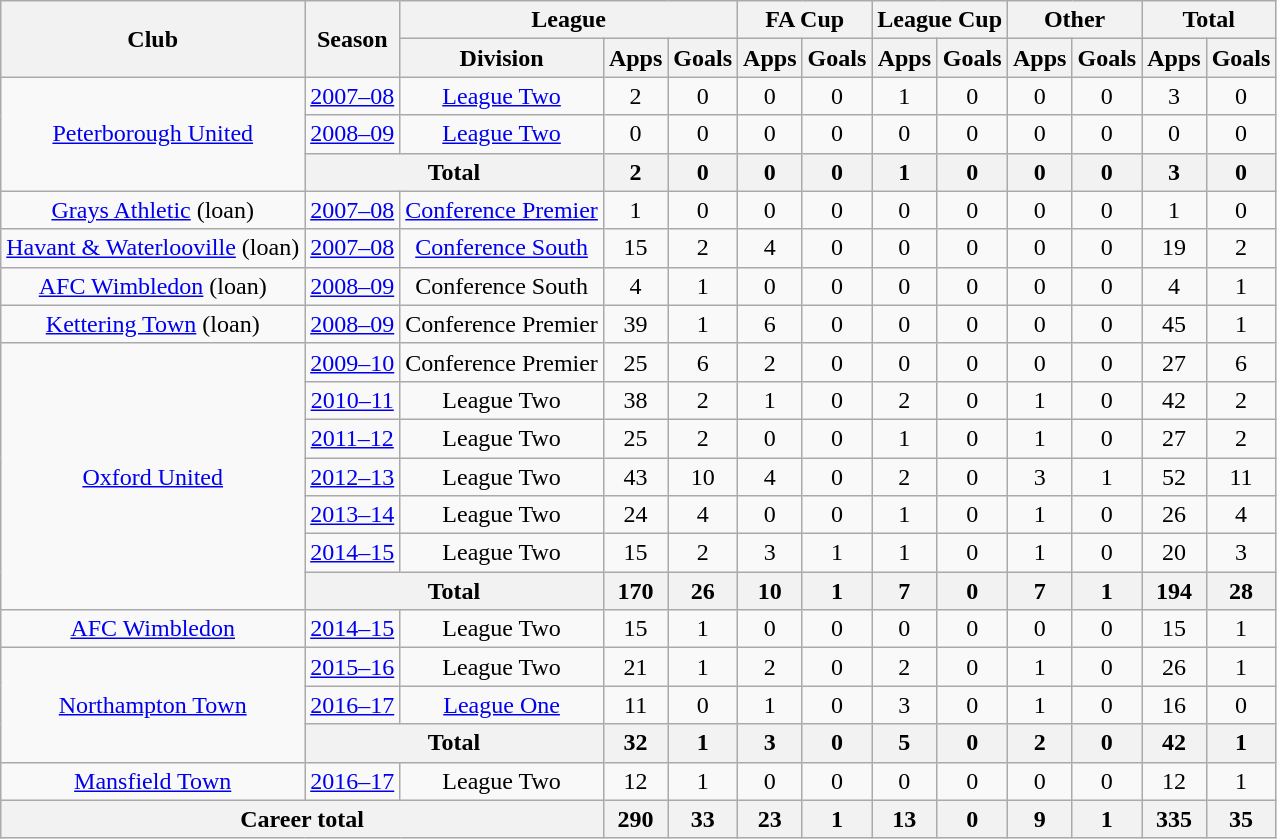<table class="wikitable" style="text-align: center;">
<tr>
<th rowspan="2">Club</th>
<th rowspan="2">Season</th>
<th colspan="3">League</th>
<th colspan="2">FA Cup</th>
<th colspan="2">League Cup</th>
<th colspan="2">Other</th>
<th colspan="2">Total</th>
</tr>
<tr>
<th>Division</th>
<th>Apps</th>
<th>Goals</th>
<th>Apps</th>
<th>Goals</th>
<th>Apps</th>
<th>Goals</th>
<th>Apps</th>
<th>Goals</th>
<th>Apps</th>
<th>Goals</th>
</tr>
<tr>
<td rowspan=3><a href='#'>Peterborough United</a></td>
<td><a href='#'>2007–08</a></td>
<td><a href='#'>League Two</a></td>
<td>2</td>
<td>0</td>
<td>0</td>
<td>0</td>
<td>1</td>
<td>0</td>
<td>0</td>
<td>0</td>
<td>3</td>
<td>0</td>
</tr>
<tr>
<td><a href='#'>2008–09</a></td>
<td><a href='#'>League Two</a></td>
<td>0</td>
<td>0</td>
<td>0</td>
<td>0</td>
<td>0</td>
<td>0</td>
<td>0</td>
<td>0</td>
<td>0</td>
<td>0</td>
</tr>
<tr>
<th colspan=2>Total</th>
<th>2</th>
<th>0</th>
<th>0</th>
<th>0</th>
<th>1</th>
<th>0</th>
<th>0</th>
<th>0</th>
<th>3</th>
<th>0</th>
</tr>
<tr>
<td><a href='#'>Grays Athletic</a> (loan)</td>
<td><a href='#'>2007–08</a></td>
<td><a href='#'>Conference Premier</a></td>
<td>1</td>
<td>0</td>
<td>0</td>
<td>0</td>
<td>0</td>
<td>0</td>
<td>0</td>
<td>0</td>
<td>1</td>
<td>0</td>
</tr>
<tr>
<td><a href='#'>Havant & Waterlooville</a> (loan)</td>
<td><a href='#'>2007–08</a></td>
<td><a href='#'>Conference South</a></td>
<td>15</td>
<td>2</td>
<td>4</td>
<td>0</td>
<td>0</td>
<td>0</td>
<td>0</td>
<td>0</td>
<td>19</td>
<td>2</td>
</tr>
<tr>
<td><a href='#'>AFC Wimbledon</a> (loan)</td>
<td><a href='#'>2008–09</a></td>
<td>Conference South</td>
<td>4</td>
<td>1</td>
<td>0</td>
<td>0</td>
<td>0</td>
<td>0</td>
<td>0</td>
<td>0</td>
<td>4</td>
<td>1</td>
</tr>
<tr>
<td><a href='#'>Kettering Town</a> (loan)</td>
<td><a href='#'>2008–09</a></td>
<td>Conference Premier</td>
<td>39</td>
<td>1</td>
<td>6</td>
<td>0</td>
<td>0</td>
<td>0</td>
<td>0</td>
<td>0</td>
<td>45</td>
<td>1</td>
</tr>
<tr>
<td rowspan=7><a href='#'>Oxford United</a></td>
<td><a href='#'>2009–10</a></td>
<td>Conference Premier</td>
<td>25</td>
<td>6</td>
<td>2</td>
<td>0</td>
<td>0</td>
<td>0</td>
<td>0</td>
<td>0</td>
<td>27</td>
<td>6</td>
</tr>
<tr>
<td><a href='#'>2010–11</a></td>
<td>League Two</td>
<td>38</td>
<td>2</td>
<td>1</td>
<td>0</td>
<td>2</td>
<td>0</td>
<td>1</td>
<td>0</td>
<td>42</td>
<td>2</td>
</tr>
<tr>
<td><a href='#'>2011–12</a></td>
<td>League Two</td>
<td>25</td>
<td>2</td>
<td>0</td>
<td>0</td>
<td>1</td>
<td>0</td>
<td>1</td>
<td>0</td>
<td>27</td>
<td>2</td>
</tr>
<tr>
<td><a href='#'>2012–13</a></td>
<td>League Two</td>
<td>43</td>
<td>10</td>
<td>4</td>
<td>0</td>
<td>2</td>
<td>0</td>
<td>3</td>
<td>1</td>
<td>52</td>
<td>11</td>
</tr>
<tr>
<td><a href='#'>2013–14</a></td>
<td>League Two</td>
<td>24</td>
<td>4</td>
<td>0</td>
<td>0</td>
<td>1</td>
<td>0</td>
<td>1</td>
<td>0</td>
<td>26</td>
<td>4</td>
</tr>
<tr>
<td><a href='#'>2014–15</a></td>
<td>League Two</td>
<td>15</td>
<td>2</td>
<td>3</td>
<td>1</td>
<td>1</td>
<td>0</td>
<td>1</td>
<td>0</td>
<td>20</td>
<td>3</td>
</tr>
<tr>
<th colspan=2>Total</th>
<th>170</th>
<th>26</th>
<th>10</th>
<th>1</th>
<th>7</th>
<th>0</th>
<th>7</th>
<th>1</th>
<th>194</th>
<th>28</th>
</tr>
<tr>
<td><a href='#'>AFC Wimbledon</a></td>
<td><a href='#'>2014–15</a></td>
<td>League Two</td>
<td>15</td>
<td>1</td>
<td>0</td>
<td>0</td>
<td>0</td>
<td>0</td>
<td>0</td>
<td>0</td>
<td>15</td>
<td>1</td>
</tr>
<tr>
<td rowspan=3><a href='#'>Northampton Town</a></td>
<td><a href='#'>2015–16</a></td>
<td>League Two</td>
<td>21</td>
<td>1</td>
<td>2</td>
<td>0</td>
<td>2</td>
<td>0</td>
<td>1</td>
<td>0</td>
<td>26</td>
<td>1</td>
</tr>
<tr>
<td><a href='#'>2016–17</a></td>
<td><a href='#'>League One</a></td>
<td>11</td>
<td>0</td>
<td>1</td>
<td>0</td>
<td>3</td>
<td>0</td>
<td>1</td>
<td>0</td>
<td>16</td>
<td>0</td>
</tr>
<tr>
<th colspan=2>Total</th>
<th>32</th>
<th>1</th>
<th>3</th>
<th>0</th>
<th>5</th>
<th>0</th>
<th>2</th>
<th>0</th>
<th>42</th>
<th>1</th>
</tr>
<tr>
<td><a href='#'>Mansfield Town</a></td>
<td><a href='#'>2016–17</a></td>
<td>League Two</td>
<td>12</td>
<td>1</td>
<td>0</td>
<td>0</td>
<td>0</td>
<td>0</td>
<td>0</td>
<td>0</td>
<td>12</td>
<td>1</td>
</tr>
<tr>
<th colspan="3">Career total</th>
<th>290</th>
<th>33</th>
<th>23</th>
<th>1</th>
<th>13</th>
<th>0</th>
<th>9</th>
<th>1</th>
<th>335</th>
<th>35</th>
</tr>
</table>
